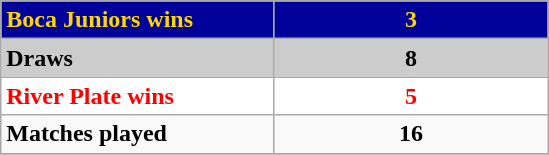<table class="wikitable">
<tr>
<td style="color:gold; background:#00009B"><strong>Boca Juniors wins</strong></td>
<td style="color:gold; background:#00009B" align="center" width=40px><strong>3</strong></td>
</tr>
<tr>
<td style="color:#000000; background:#cccccc"><strong>Draws</strong></td>
<td style="color:#000000; background:#cccccc" align="center" width=40px><strong>8</strong></td>
</tr>
<tr>
<td style="background:#ffffff; color:#ff0000" width=175><strong>River Plate wins</strong></td>
<td style="background:#ffffff; color:#ff0000" width=175 align="center" width=40px><strong>5</strong></td>
</tr>
<tr>
<td><strong>Matches played</strong></td>
<td align="center" width=40px><strong>16</strong></td>
</tr>
<tr>
</tr>
</table>
